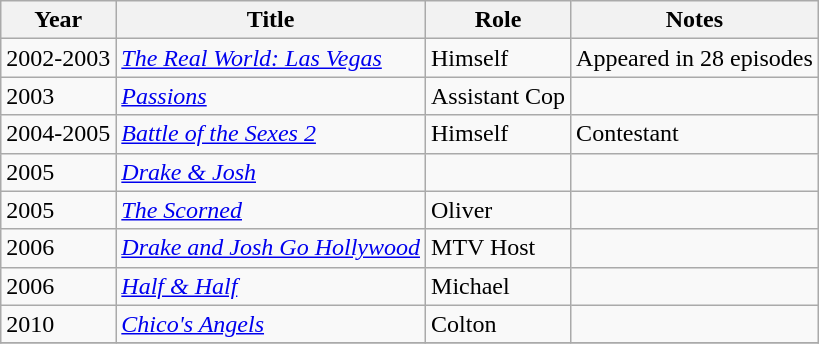<table class="wikitable sortable">
<tr>
<th>Year</th>
<th>Title</th>
<th>Role</th>
<th class="unsortable">Notes</th>
</tr>
<tr>
<td>2002-2003</td>
<td><em><a href='#'>The Real World: Las Vegas</a></em></td>
<td>Himself</td>
<td>Appeared in 28 episodes</td>
</tr>
<tr>
<td>2003</td>
<td><em><a href='#'>Passions</a></em></td>
<td>Assistant Cop</td>
<td></td>
</tr>
<tr>
<td>2004-2005</td>
<td><em><a href='#'>Battle of the Sexes 2</a></em></td>
<td>Himself</td>
<td>Contestant</td>
</tr>
<tr>
<td>2005</td>
<td><em><a href='#'>Drake & Josh</a></em></td>
<td></td>
<td></td>
</tr>
<tr>
<td>2005</td>
<td><em><a href='#'>The Scorned</a></em></td>
<td>Oliver</td>
<td></td>
</tr>
<tr>
<td>2006</td>
<td><em><a href='#'>Drake and Josh Go Hollywood</a></em></td>
<td>MTV Host</td>
<td></td>
</tr>
<tr>
<td>2006</td>
<td><em><a href='#'>Half & Half</a></em></td>
<td>Michael</td>
<td></td>
</tr>
<tr>
<td>2010</td>
<td><em><a href='#'>Chico's Angels</a></em></td>
<td>Colton</td>
<td></td>
</tr>
<tr>
</tr>
</table>
